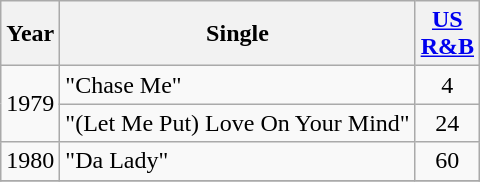<table class="wikitable" style="text-align:center;">
<tr>
<th>Year</th>
<th>Single</th>
<th><a href='#'>US<br>R&B</a></th>
</tr>
<tr>
<td rowspan="2">1979</td>
<td align="left">"Chase Me"</td>
<td>4</td>
</tr>
<tr>
<td align="left">"(Let Me Put) Love On Your Mind"</td>
<td>24</td>
</tr>
<tr>
<td>1980</td>
<td align="left">"Da Lady"</td>
<td>60</td>
</tr>
<tr>
</tr>
</table>
